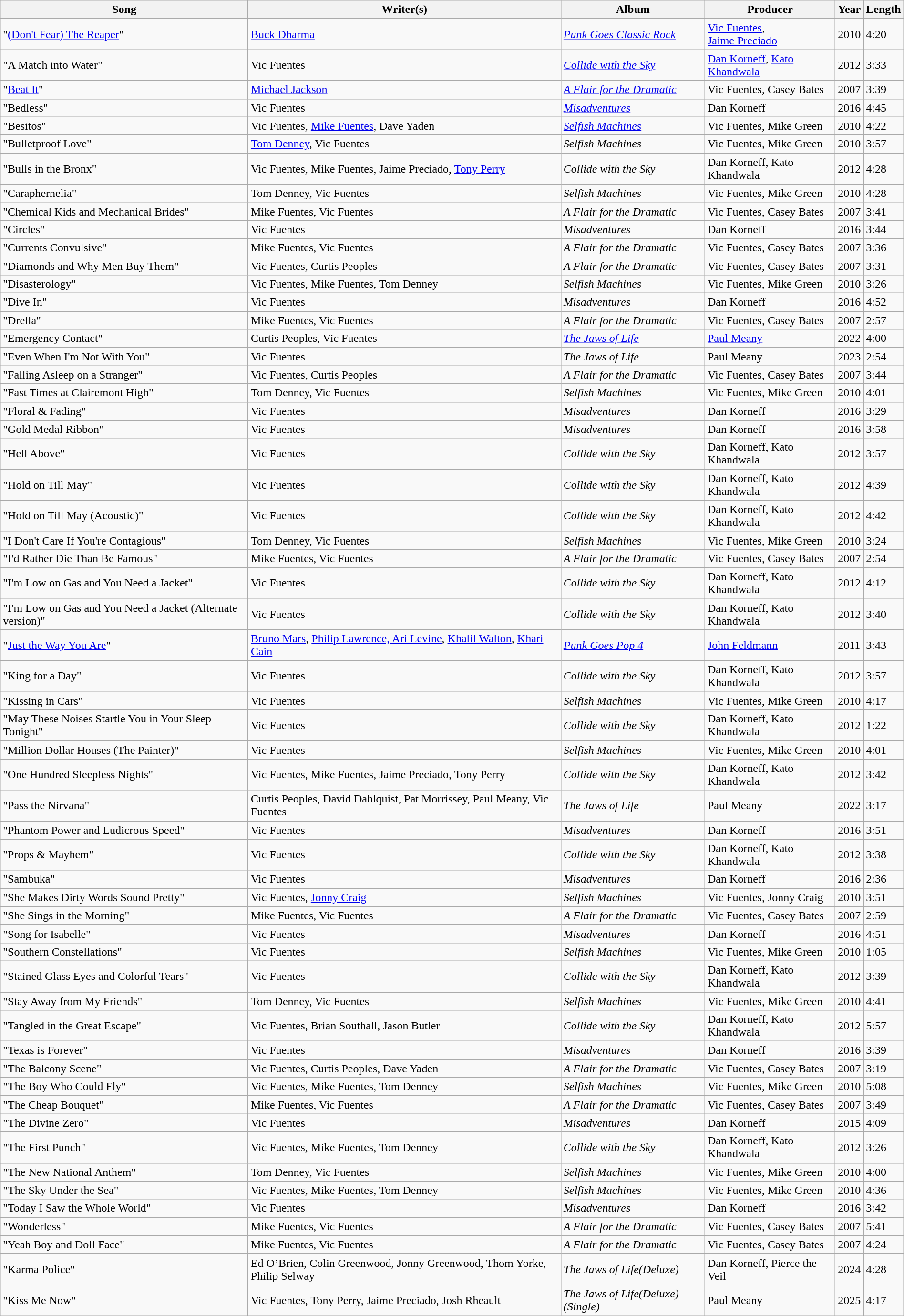<table class="wikitable sortable" style="margin:0.5em auto; clear: both; text-align: left; width:100%">
<tr>
<th>Song</th>
<th>Writer(s)</th>
<th>Album</th>
<th>Producer</th>
<th>Year</th>
<th>Length</th>
</tr>
<tr>
<td>"<a href='#'>(Don't Fear) The Reaper</a>"</td>
<td><a href='#'>Buck Dharma</a></td>
<td><em><a href='#'>Punk Goes Classic Rock</a></em></td>
<td><a href='#'>Vic Fuentes</a>,<br><a href='#'>Jaime Preciado</a></td>
<td>2010</td>
<td>4:20</td>
</tr>
<tr>
<td>"A Match into Water"</td>
<td>Vic Fuentes</td>
<td><em><a href='#'>Collide with the Sky</a></em></td>
<td><a href='#'>Dan Korneff</a>, <a href='#'>Kato Khandwala</a></td>
<td>2012</td>
<td>3:33</td>
</tr>
<tr>
<td>"<a href='#'>Beat It</a>"</td>
<td><a href='#'>Michael Jackson</a></td>
<td><em><a href='#'>A Flair for the Dramatic</a></em></td>
<td>Vic Fuentes, Casey Bates</td>
<td>2007</td>
<td>3:39</td>
</tr>
<tr>
<td>"Bedless"</td>
<td>Vic Fuentes</td>
<td><a href='#'><em>Misadventures</em></a></td>
<td>Dan Korneff</td>
<td>2016</td>
<td>4:45</td>
</tr>
<tr>
<td>"Besitos"</td>
<td>Vic Fuentes, <a href='#'>Mike Fuentes</a>, Dave Yaden</td>
<td><em><a href='#'>Selfish Machines</a></em></td>
<td>Vic Fuentes, Mike Green</td>
<td>2010</td>
<td>4:22</td>
</tr>
<tr>
<td>"Bulletproof Love"</td>
<td><a href='#'>Tom Denney</a>, Vic Fuentes</td>
<td><em>Selfish Machines</em></td>
<td>Vic Fuentes, Mike Green</td>
<td>2010</td>
<td>3:57</td>
</tr>
<tr>
<td>"Bulls in the Bronx"</td>
<td>Vic Fuentes, Mike Fuentes, Jaime Preciado, <a href='#'>Tony Perry</a></td>
<td><em>Collide with the Sky</em></td>
<td>Dan Korneff, Kato Khandwala</td>
<td>2012</td>
<td>4:28</td>
</tr>
<tr>
<td>"Caraphernelia"</td>
<td>Tom Denney, Vic Fuentes</td>
<td><em>Selfish Machines</em></td>
<td>Vic Fuentes, Mike Green</td>
<td>2010</td>
<td>4:28</td>
</tr>
<tr>
<td>"Chemical Kids and Mechanical Brides"</td>
<td>Mike Fuentes, Vic Fuentes</td>
<td><em>A Flair for the Dramatic</em></td>
<td>Vic Fuentes, Casey Bates</td>
<td>2007</td>
<td>3:41</td>
</tr>
<tr>
<td>"Circles"</td>
<td>Vic Fuentes</td>
<td><em>Misadventures</em></td>
<td>Dan Korneff</td>
<td>2016</td>
<td>3:44</td>
</tr>
<tr>
<td>"Currents Convulsive"</td>
<td>Mike Fuentes, Vic Fuentes</td>
<td><em>A Flair for the Dramatic</em></td>
<td>Vic Fuentes, Casey Bates</td>
<td>2007</td>
<td>3:36</td>
</tr>
<tr>
<td>"Diamonds and Why Men Buy Them"</td>
<td>Vic Fuentes, Curtis Peoples</td>
<td><em>A Flair for the Dramatic</em></td>
<td>Vic Fuentes, Casey Bates</td>
<td>2007</td>
<td>3:31</td>
</tr>
<tr>
<td>"Disasterology"</td>
<td>Vic Fuentes, Mike Fuentes, Tom Denney</td>
<td><em>Selfish Machines</em></td>
<td>Vic Fuentes, Mike Green</td>
<td>2010</td>
<td>3:26</td>
</tr>
<tr>
<td>"Dive In"</td>
<td>Vic Fuentes</td>
<td><em>Misadventures</em></td>
<td>Dan Korneff</td>
<td>2016</td>
<td>4:52</td>
</tr>
<tr>
<td>"Drella"</td>
<td>Mike Fuentes, Vic Fuentes</td>
<td><em>A Flair for the Dramatic</em></td>
<td>Vic Fuentes, Casey Bates</td>
<td>2007</td>
<td>2:57</td>
</tr>
<tr>
<td>"Emergency Contact"</td>
<td>Curtis Peoples, Vic Fuentes</td>
<td><em><a href='#'>The Jaws of Life</a></em></td>
<td><a href='#'>Paul Meany</a></td>
<td>2022</td>
<td>4:00</td>
</tr>
<tr>
<td>"Even When I'm Not With You"</td>
<td>Vic Fuentes</td>
<td><em>The Jaws of Life</em></td>
<td>Paul Meany</td>
<td>2023</td>
<td>2:54</td>
</tr>
<tr>
<td>"Falling Asleep on a Stranger"</td>
<td>Vic Fuentes, Curtis Peoples</td>
<td><em>A Flair for the Dramatic</em></td>
<td>Vic Fuentes, Casey Bates</td>
<td>2007</td>
<td>3:44</td>
</tr>
<tr>
<td>"Fast Times at Clairemont High"</td>
<td>Tom Denney, Vic Fuentes</td>
<td><em>Selfish Machines</em></td>
<td>Vic Fuentes, Mike Green</td>
<td>2010</td>
<td>4:01</td>
</tr>
<tr>
<td>"Floral & Fading"</td>
<td>Vic Fuentes</td>
<td><em>Misadventures</em></td>
<td>Dan Korneff</td>
<td>2016</td>
<td>3:29</td>
</tr>
<tr>
<td>"Gold Medal Ribbon"</td>
<td>Vic Fuentes</td>
<td><em>Misadventures</em></td>
<td>Dan Korneff</td>
<td>2016</td>
<td>3:58</td>
</tr>
<tr>
<td>"Hell Above"</td>
<td>Vic Fuentes</td>
<td><em>Collide with the Sky</em></td>
<td>Dan Korneff, Kato Khandwala</td>
<td>2012</td>
<td>3:57</td>
</tr>
<tr>
<td>"Hold on Till May"</td>
<td>Vic Fuentes</td>
<td><em>Collide with the Sky</em></td>
<td>Dan Korneff, Kato Khandwala</td>
<td>2012</td>
<td>4:39</td>
</tr>
<tr>
<td>"Hold on Till May (Acoustic)"</td>
<td>Vic Fuentes</td>
<td><em>Collide with the Sky</em></td>
<td>Dan Korneff, Kato Khandwala</td>
<td>2012</td>
<td>4:42</td>
</tr>
<tr>
<td>"I Don't Care If You're Contagious"</td>
<td>Tom Denney, Vic Fuentes</td>
<td><em>Selfish Machines</em></td>
<td>Vic Fuentes, Mike Green</td>
<td>2010</td>
<td>3:24</td>
</tr>
<tr>
<td>"I'd Rather Die Than Be Famous"</td>
<td>Mike Fuentes, Vic Fuentes</td>
<td><em>A Flair for the Dramatic</em></td>
<td>Vic Fuentes, Casey Bates</td>
<td>2007</td>
<td>2:54</td>
</tr>
<tr>
<td>"I'm Low on Gas and You Need a Jacket"</td>
<td>Vic Fuentes</td>
<td><em>Collide with the Sky</em></td>
<td>Dan Korneff, Kato Khandwala</td>
<td>2012</td>
<td>4:12</td>
</tr>
<tr>
<td>"I'm Low on Gas and You Need a Jacket (Alternate version)"</td>
<td>Vic Fuentes</td>
<td><em>Collide with the Sky</em></td>
<td>Dan Korneff, Kato Khandwala</td>
<td>2012</td>
<td>3:40</td>
</tr>
<tr>
<td>"<a href='#'>Just the Way You Are</a>"</td>
<td><a href='#'>Bruno Mars</a>, <a href='#'>Philip Lawrence, Ari Levine</a>, <a href='#'>Khalil Walton</a>, <a href='#'>Khari Cain</a></td>
<td><em><a href='#'>Punk Goes Pop 4</a></em></td>
<td><a href='#'>John Feldmann</a></td>
<td>2011</td>
<td>3:43</td>
</tr>
<tr>
<td>"King for a Day"</td>
<td>Vic Fuentes</td>
<td><em>Collide with the Sky</em></td>
<td>Dan Korneff, Kato Khandwala</td>
<td>2012</td>
<td>3:57</td>
</tr>
<tr>
<td>"Kissing in Cars"</td>
<td>Vic Fuentes</td>
<td><em>Selfish Machines</em></td>
<td>Vic Fuentes, Mike Green</td>
<td>2010</td>
<td>4:17</td>
</tr>
<tr>
<td>"May These Noises Startle You in Your Sleep Tonight"</td>
<td>Vic Fuentes</td>
<td><em>Collide with the Sky</em></td>
<td>Dan Korneff, Kato Khandwala</td>
<td>2012</td>
<td>1:22</td>
</tr>
<tr>
<td>"Million Dollar Houses (The Painter)"</td>
<td>Vic Fuentes</td>
<td><em>Selfish Machines</em></td>
<td>Vic Fuentes, Mike Green</td>
<td>2010</td>
<td>4:01</td>
</tr>
<tr>
<td>"One Hundred Sleepless Nights"</td>
<td>Vic Fuentes, Mike Fuentes, Jaime Preciado, Tony Perry</td>
<td><em>Collide with the Sky</em></td>
<td>Dan Korneff, Kato Khandwala</td>
<td>2012</td>
<td>3:42</td>
</tr>
<tr>
<td>"Pass the Nirvana"</td>
<td>Curtis Peoples, David Dahlquist, Pat Morrissey, Paul Meany, Vic Fuentes</td>
<td><em>The Jaws of Life</em></td>
<td>Paul Meany</td>
<td>2022</td>
<td>3:17</td>
</tr>
<tr>
<td>"Phantom Power and Ludicrous Speed"</td>
<td>Vic Fuentes</td>
<td><em>Misadventures</em></td>
<td>Dan Korneff</td>
<td>2016</td>
<td>3:51</td>
</tr>
<tr>
<td>"Props & Mayhem"</td>
<td>Vic Fuentes</td>
<td><em>Collide with the Sky</em></td>
<td>Dan Korneff, Kato Khandwala</td>
<td>2012</td>
<td>3:38</td>
</tr>
<tr>
<td>"Sambuka"</td>
<td>Vic Fuentes</td>
<td><em>Misadventures</em></td>
<td>Dan Korneff</td>
<td>2016</td>
<td>2:36</td>
</tr>
<tr>
<td>"She Makes Dirty Words Sound Pretty"</td>
<td>Vic Fuentes, <a href='#'>Jonny Craig</a></td>
<td><em>Selfish Machines</em></td>
<td>Vic Fuentes, Jonny Craig</td>
<td>2010</td>
<td>3:51</td>
</tr>
<tr>
<td>"She Sings in the Morning"</td>
<td>Mike Fuentes, Vic Fuentes</td>
<td><em>A Flair for the Dramatic</em></td>
<td>Vic Fuentes, Casey Bates</td>
<td>2007</td>
<td>2:59</td>
</tr>
<tr>
<td>"Song for Isabelle"</td>
<td>Vic Fuentes</td>
<td><em>Misadventures</em></td>
<td>Dan Korneff</td>
<td>2016</td>
<td>4:51</td>
</tr>
<tr>
<td>"Southern Constellations"</td>
<td>Vic Fuentes</td>
<td><em>Selfish Machines</em></td>
<td>Vic Fuentes, Mike Green</td>
<td>2010</td>
<td>1:05</td>
</tr>
<tr>
<td>"Stained Glass Eyes and Colorful Tears"</td>
<td>Vic Fuentes</td>
<td><em>Collide with the Sky</em></td>
<td>Dan Korneff, Kato Khandwala</td>
<td>2012</td>
<td>3:39</td>
</tr>
<tr>
<td>"Stay Away from My Friends"</td>
<td>Tom Denney, Vic Fuentes</td>
<td><em>Selfish Machines</em></td>
<td>Vic Fuentes, Mike Green</td>
<td>2010</td>
<td>4:41</td>
</tr>
<tr>
<td>"Tangled in the Great Escape"</td>
<td>Vic Fuentes, Brian Southall, Jason Butler</td>
<td><em>Collide with the Sky</em></td>
<td>Dan Korneff, Kato Khandwala</td>
<td>2012</td>
<td>5:57</td>
</tr>
<tr>
<td>"Texas is Forever"</td>
<td>Vic Fuentes</td>
<td><em>Misadventures</em></td>
<td>Dan Korneff</td>
<td>2016</td>
<td>3:39</td>
</tr>
<tr>
<td>"The Balcony Scene"</td>
<td>Vic Fuentes, Curtis Peoples, Dave Yaden</td>
<td><em>A Flair for the Dramatic</em></td>
<td>Vic Fuentes, Casey Bates</td>
<td>2007</td>
<td>3:19</td>
</tr>
<tr>
<td>"The Boy Who Could Fly"</td>
<td>Vic Fuentes, Mike Fuentes, Tom Denney</td>
<td><em>Selfish Machines</em></td>
<td>Vic Fuentes, Mike Green</td>
<td>2010</td>
<td>5:08</td>
</tr>
<tr>
<td>"The Cheap Bouquet"</td>
<td>Mike Fuentes, Vic Fuentes</td>
<td><em>A Flair for the Dramatic</em></td>
<td>Vic Fuentes, Casey Bates</td>
<td>2007</td>
<td>3:49</td>
</tr>
<tr>
<td>"The Divine Zero"</td>
<td>Vic Fuentes</td>
<td><em>Misadventures</em></td>
<td>Dan Korneff</td>
<td>2015</td>
<td>4:09</td>
</tr>
<tr>
<td>"The First Punch"</td>
<td>Vic Fuentes, Mike Fuentes, Tom Denney</td>
<td><em>Collide with the Sky</em></td>
<td>Dan Korneff, Kato Khandwala</td>
<td>2012</td>
<td>3:26</td>
</tr>
<tr>
<td>"The New National Anthem"</td>
<td>Tom Denney, Vic Fuentes</td>
<td><em>Selfish Machines</em></td>
<td>Vic Fuentes, Mike Green</td>
<td>2010</td>
<td>4:00</td>
</tr>
<tr>
<td>"The Sky Under the Sea"</td>
<td>Vic Fuentes, Mike Fuentes, Tom Denney</td>
<td><em>Selfish Machines</em></td>
<td>Vic Fuentes, Mike Green</td>
<td>2010</td>
<td>4:36</td>
</tr>
<tr>
<td>"Today I Saw the Whole World"</td>
<td>Vic Fuentes</td>
<td><em>Misadventures</em></td>
<td>Dan Korneff</td>
<td>2016</td>
<td>3:42</td>
</tr>
<tr>
<td>"Wonderless"</td>
<td>Mike Fuentes, Vic Fuentes</td>
<td><em>A Flair for the Dramatic</em></td>
<td>Vic Fuentes, Casey Bates</td>
<td>2007</td>
<td>5:41</td>
</tr>
<tr>
<td>"Yeah Boy and Doll Face"</td>
<td>Mike Fuentes, Vic Fuentes</td>
<td><em>A Flair for the Dramatic</em></td>
<td>Vic Fuentes, Casey Bates</td>
<td>2007</td>
<td>4:24</td>
</tr>
<tr>
<td>"Karma Police"</td>
<td>Ed O’Brien, Colin Greenwood, Jonny Greenwood, Thom Yorke, Philip Selway</td>
<td><em>The Jaws of Life(Deluxe)</em></td>
<td>Dan Korneff, Pierce the Veil</td>
<td>2024</td>
<td>4:28</td>
</tr>
<tr>
<td>"Kiss Me Now"</td>
<td>Vic Fuentes, Tony Perry, Jaime Preciado, Josh Rheault</td>
<td><em>The Jaws of Life(Deluxe) (Single)</em></td>
<td>Paul Meany</td>
<td>2025</td>
<td>4:17</td>
</tr>
</table>
